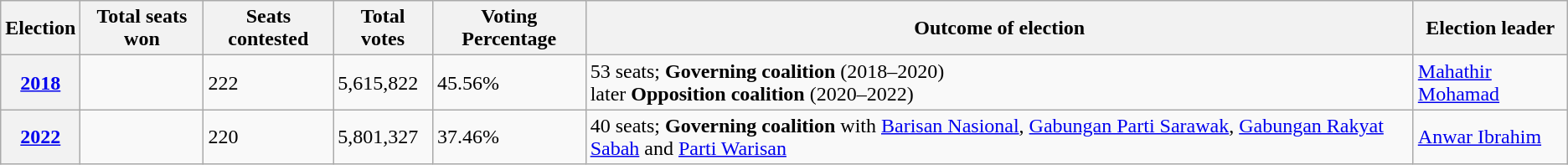<table class="wikitable">
<tr>
<th>Election</th>
<th>Total seats won</th>
<th>Seats contested</th>
<th>Total votes</th>
<th>Voting Percentage</th>
<th>Outcome of election</th>
<th>Election leader</th>
</tr>
<tr>
<th><a href='#'>2018</a></th>
<td></td>
<td>222</td>
<td>5,615,822</td>
<td>45.56%</td>
<td>53 seats; <strong>Governing coalition</strong> (2018–2020) <br> later <strong>Opposition coalition</strong> (2020–2022)</td>
<td><a href='#'>Mahathir Mohamad</a></td>
</tr>
<tr>
<th><a href='#'>2022</a></th>
<td></td>
<td>220</td>
<td>5,801,327</td>
<td>37.46%</td>
<td>40 seats; <strong>Governing coalition</strong> with <a href='#'>Barisan Nasional</a>, <a href='#'>Gabungan Parti Sarawak</a>, <a href='#'>Gabungan Rakyat Sabah</a> and <a href='#'>Parti Warisan</a></td>
<td><a href='#'>Anwar Ibrahim</a></td>
</tr>
</table>
